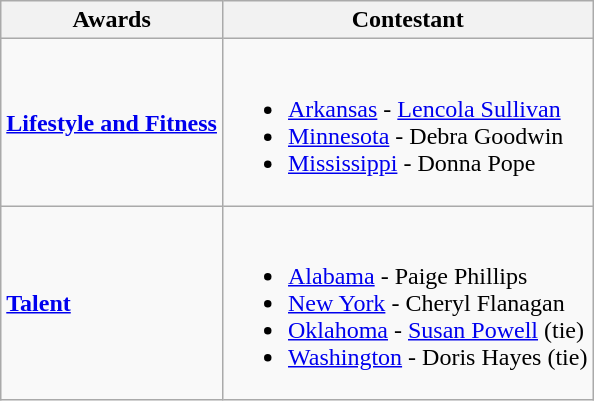<table class="wikitable">
<tr>
<th>Awards</th>
<th>Contestant</th>
</tr>
<tr>
<td><strong><a href='#'>Lifestyle and Fitness</a></strong></td>
<td><br><ul><li> <a href='#'>Arkansas</a> - <a href='#'>Lencola Sullivan</a></li><li> <a href='#'>Minnesota</a> - Debra Goodwin</li><li> <a href='#'>Mississippi</a> - Donna Pope</li></ul></td>
</tr>
<tr>
<td><strong><a href='#'>Talent</a></strong></td>
<td><br><ul><li> <a href='#'>Alabama</a> - Paige Phillips</li><li> <a href='#'>New York</a> - Cheryl Flanagan</li><li> <a href='#'>Oklahoma</a> - <a href='#'>Susan Powell</a> (tie)</li><li> <a href='#'>Washington</a> - Doris Hayes (tie)</li></ul></td>
</tr>
</table>
